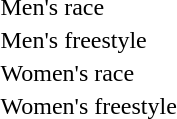<table>
<tr>
<td>Men's race<br></td>
<td></td>
<td></td>
<td></td>
</tr>
<tr>
<td>Men's freestyle<br></td>
<td></td>
<td></td>
<td></td>
</tr>
<tr>
<td>Women's race<br></td>
<td></td>
<td></td>
<td></td>
</tr>
<tr>
<td>Women's freestyle<br></td>
<td></td>
<td></td>
<td></td>
</tr>
</table>
